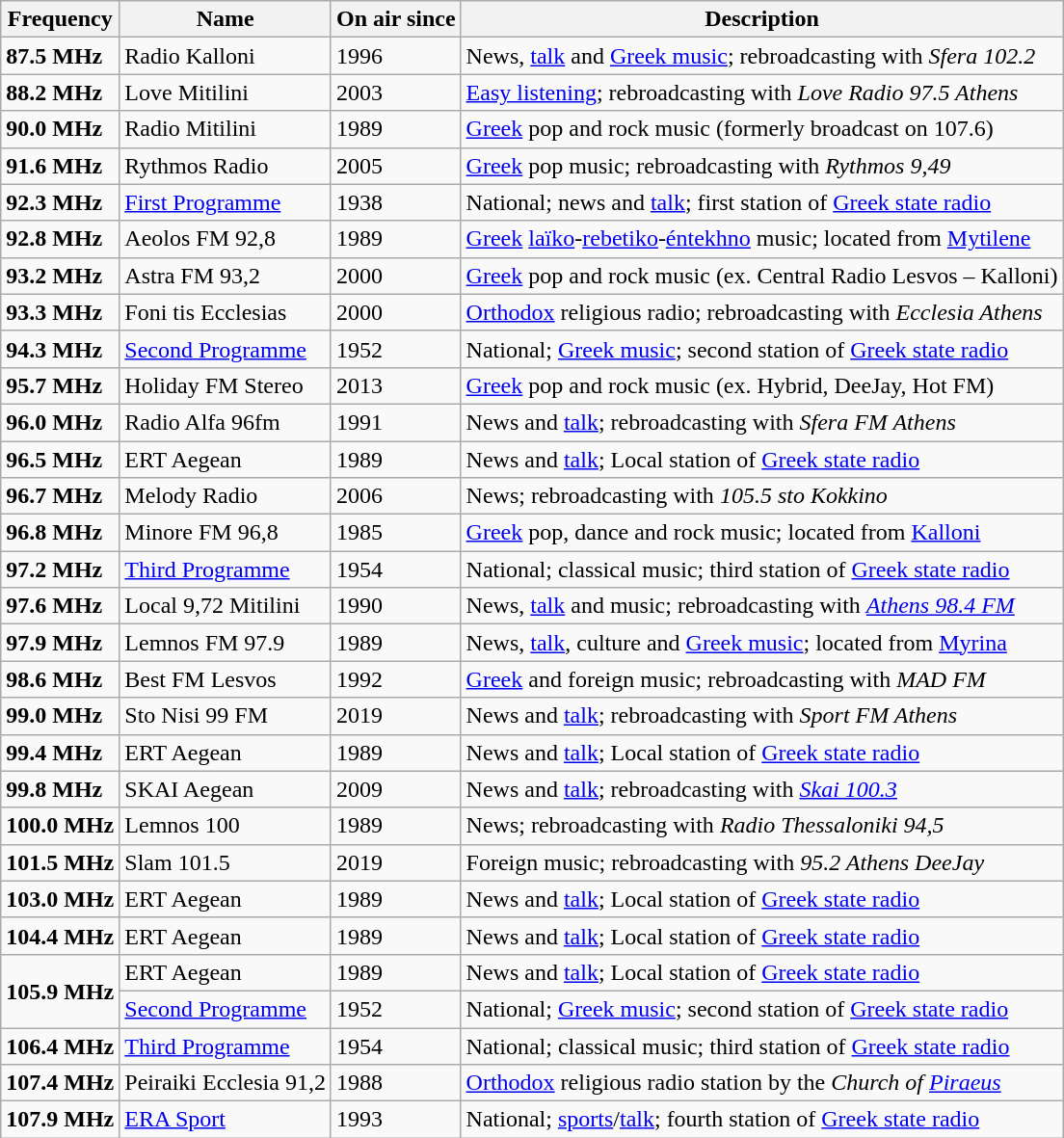<table class="wikitable">
<tr>
<th>Frequency</th>
<th>Name</th>
<th>On air since</th>
<th>Description</th>
</tr>
<tr>
<td><strong>87.5 MHz</strong></td>
<td>Radio Kalloni</td>
<td>1996</td>
<td>News, <a href='#'>talk</a> and <a href='#'>Greek music</a>; rebroadcasting with <em>Sfera 102.2</em></td>
</tr>
<tr>
<td><strong>88.2 MHz</strong></td>
<td>Love Mitilini</td>
<td>2003</td>
<td><a href='#'>Easy listening</a>; rebroadcasting with <em>Love Radio 97.5 Athens</em></td>
</tr>
<tr>
<td><strong>90.0 MHz</strong></td>
<td>Radio Mitilini</td>
<td>1989</td>
<td><a href='#'>Greek</a> pop and rock music (formerly broadcast on 107.6)</td>
</tr>
<tr>
<td><strong>91.6 MHz</strong></td>
<td>Rythmos Radio</td>
<td>2005</td>
<td><a href='#'>Greek</a> pop music; rebroadcasting with <em>Rythmos 9,49</em></td>
</tr>
<tr>
<td><strong>92.3 MHz</strong></td>
<td><a href='#'>First Programme</a></td>
<td>1938</td>
<td>National; news and <a href='#'>talk</a>; first station of <a href='#'>Greek state radio</a></td>
</tr>
<tr>
<td><strong>92.8 MHz</strong></td>
<td>Aeolos FM 92,8</td>
<td>1989</td>
<td><a href='#'>Greek</a> <a href='#'>laïko</a>-<a href='#'>rebetiko</a>-<a href='#'>éntekhno</a> music; located from <a href='#'>Mytilene</a></td>
</tr>
<tr>
<td><strong>93.2 MHz</strong></td>
<td>Astra FM 93,2</td>
<td>2000</td>
<td><a href='#'>Greek</a> pop and rock music (ex. Central Radio Lesvos – Kalloni)</td>
</tr>
<tr>
<td><strong>93.3 MHz</strong></td>
<td>Foni tis Ecclesias</td>
<td>2000</td>
<td><a href='#'>Orthodox</a> religious radio; rebroadcasting with <em>Ecclesia Athens</em></td>
</tr>
<tr>
<td><strong>94.3 MHz</strong></td>
<td><a href='#'>Second Programme</a></td>
<td>1952</td>
<td>National; <a href='#'>Greek music</a>; second station of <a href='#'>Greek state radio</a></td>
</tr>
<tr>
<td><strong>95.7 MHz</strong></td>
<td>Holiday FM Stereo</td>
<td>2013</td>
<td><a href='#'>Greek</a> pop and rock music (ex. Hybrid, DeeJay, Hot FM)</td>
</tr>
<tr>
<td><strong>96.0 MHz</strong></td>
<td>Radio Alfa 96fm</td>
<td>1991</td>
<td>News and <a href='#'>talk</a>; rebroadcasting with <em>Sfera FM Athens</em></td>
</tr>
<tr>
<td><strong>96.5 MHz</strong></td>
<td>ERT Aegean</td>
<td>1989</td>
<td>News and <a href='#'>talk</a>; Local station of <a href='#'>Greek state radio</a></td>
</tr>
<tr>
<td><strong>96.7 MHz</strong></td>
<td>Melody Radio</td>
<td>2006</td>
<td>News; rebroadcasting with <em>105.5 sto Kokkino</em></td>
</tr>
<tr>
<td><strong>96.8 MHz</strong></td>
<td>Minore FM 96,8</td>
<td>1985</td>
<td><a href='#'>Greek</a> pop, dance and rock music; located from <a href='#'>Kalloni</a></td>
</tr>
<tr>
<td><strong>97.2 MHz</strong></td>
<td><a href='#'>Third Programme</a></td>
<td>1954</td>
<td>National; classical music; third station of <a href='#'>Greek state radio</a></td>
</tr>
<tr>
<td><strong>97.6 MHz</strong></td>
<td>Local 9,72 Mitilini</td>
<td>1990</td>
<td>News, <a href='#'>talk</a> and music; rebroadcasting with <em><a href='#'>Athens 98.4 FM</a></em></td>
</tr>
<tr>
<td><strong>97.9 MHz</strong></td>
<td>Lemnos FM 97.9</td>
<td>1989</td>
<td>News, <a href='#'>talk</a>, culture and <a href='#'>Greek music</a>; located from <a href='#'>Myrina</a></td>
</tr>
<tr>
<td><strong>98.6 MHz</strong></td>
<td>Best FM Lesvos</td>
<td>1992</td>
<td><a href='#'>Greek</a> and foreign music; rebroadcasting with <em>MAD FM</em></td>
</tr>
<tr>
<td><strong>99.0 MHz</strong></td>
<td>Sto Nisi 99 FM</td>
<td>2019</td>
<td>News and <a href='#'>talk</a>; rebroadcasting with <em>Sport FM Athens</em></td>
</tr>
<tr>
<td><strong>99.4 MHz</strong></td>
<td>ERT Aegean</td>
<td>1989</td>
<td>News and <a href='#'>talk</a>; Local station of <a href='#'>Greek state radio</a></td>
</tr>
<tr>
<td><strong>99.8 MHz</strong></td>
<td>SKAI Aegean</td>
<td>2009</td>
<td>News and <a href='#'>talk</a>; rebroadcasting with <em><a href='#'>Skai 100.3</a></em></td>
</tr>
<tr>
<td><strong>100.0 MHz</strong></td>
<td>Lemnos 100</td>
<td>1989</td>
<td>News; rebroadcasting with <em>Radio Thessaloniki 94,5</em></td>
</tr>
<tr>
<td><strong>101.5 MHz</strong></td>
<td>Slam 101.5</td>
<td>2019</td>
<td>Foreign music; rebroadcasting with <em>95.2 Athens DeeJay</em></td>
</tr>
<tr>
<td><strong>103.0 MHz</strong></td>
<td>ERT Aegean</td>
<td>1989</td>
<td>News and <a href='#'>talk</a>; Local station of <a href='#'>Greek state radio</a></td>
</tr>
<tr>
<td><strong>104.4 MHz</strong></td>
<td>ERT Aegean</td>
<td>1989</td>
<td>News and <a href='#'>talk</a>; Local station of <a href='#'>Greek state radio</a></td>
</tr>
<tr>
<td rowspan="2"><strong>105.9 MHz</strong></td>
<td>ERT Aegean</td>
<td>1989</td>
<td>News and <a href='#'>talk</a>; Local station of <a href='#'>Greek state radio</a></td>
</tr>
<tr>
<td><a href='#'>Second Programme</a></td>
<td>1952</td>
<td>National; <a href='#'>Greek music</a>; second station of <a href='#'>Greek state radio</a></td>
</tr>
<tr>
<td><strong>106.4 MHz</strong></td>
<td><a href='#'>Third Programme</a></td>
<td>1954</td>
<td>National; classical music; third station of <a href='#'>Greek state radio</a></td>
</tr>
<tr>
<td><strong>107.4 MHz</strong></td>
<td>Peiraiki Ecclesia 91,2</td>
<td>1988</td>
<td><a href='#'>Orthodox</a> religious radio station by the <em>Church of <a href='#'>Piraeus</a></em></td>
</tr>
<tr>
<td><strong>107.9 MHz</strong></td>
<td><a href='#'>ERA Sport</a></td>
<td>1993</td>
<td>National; <a href='#'>sports</a>/<a href='#'>talk</a>; fourth station of <a href='#'>Greek state radio</a></td>
</tr>
</table>
